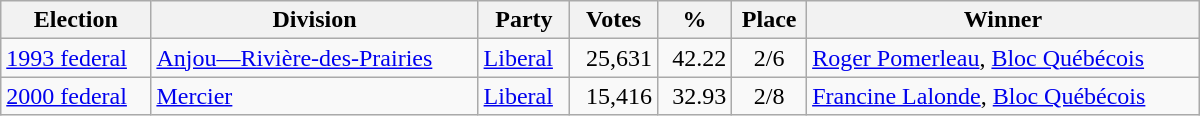<table class="wikitable" width="800">
<tr>
<th align="left">Election</th>
<th align="left">Division</th>
<th align="left">Party</th>
<th align="right">Votes</th>
<th align="right">%</th>
<th align="center">Place</th>
<th align="center">Winner</th>
</tr>
<tr>
<td align="left"><a href='#'>1993 federal</a></td>
<td align="left"><a href='#'>Anjou—Rivière-des-Prairies</a></td>
<td align="left"><a href='#'>Liberal</a></td>
<td align="right">25,631</td>
<td align="right">42.22</td>
<td align="center">2/6</td>
<td align="left"><a href='#'>Roger Pomerleau</a>, <a href='#'>Bloc Québécois</a></td>
</tr>
<tr>
<td align="left"><a href='#'>2000 federal</a></td>
<td align="left"><a href='#'>Mercier</a></td>
<td align="left"><a href='#'>Liberal</a></td>
<td align="right">15,416</td>
<td align="right">32.93</td>
<td align="center">2/8</td>
<td align="left"><a href='#'>Francine Lalonde</a>, <a href='#'>Bloc Québécois</a></td>
</tr>
</table>
